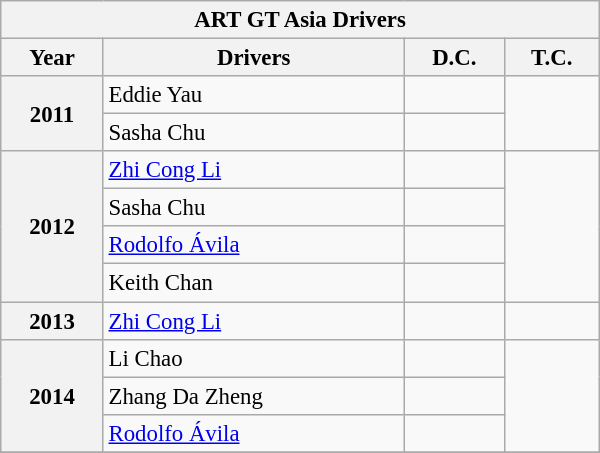<table class="wikitable collapsible" style="font-size:95%; width:400px">
<tr>
<th colspan=10>ART GT Asia Drivers</th>
</tr>
<tr>
<th>Year</th>
<th>Drivers</th>
<th>D.C.</th>
<th>T.C.</th>
</tr>
<tr>
<th rowspan="2"><strong>2011</strong></th>
<td> Eddie Yau</td>
<td></td>
<td rowspan=2></td>
</tr>
<tr>
<td> Sasha Chu</td>
<td></td>
</tr>
<tr>
<th rowspan="4"><strong>2012</strong></th>
<td> <a href='#'>Zhi Cong Li</a></td>
<td></td>
<td rowspan=4></td>
</tr>
<tr>
<td> Sasha Chu</td>
<td></td>
</tr>
<tr>
<td> <a href='#'>Rodolfo Ávila</a></td>
<td></td>
</tr>
<tr>
<td> Keith Chan</td>
<td></td>
</tr>
<tr>
<th rowspan="1"><strong>2013</strong></th>
<td> <a href='#'>Zhi Cong Li</a></td>
<td></td>
<td rowspan=1></td>
</tr>
<tr>
<th rowspan="3"><strong>2014</strong></th>
<td> Li Chao</td>
<td></td>
<td rowspan=3></td>
</tr>
<tr>
<td> Zhang Da Zheng</td>
<td></td>
</tr>
<tr>
<td> <a href='#'>Rodolfo Ávila</a></td>
<td></td>
</tr>
<tr>
</tr>
</table>
